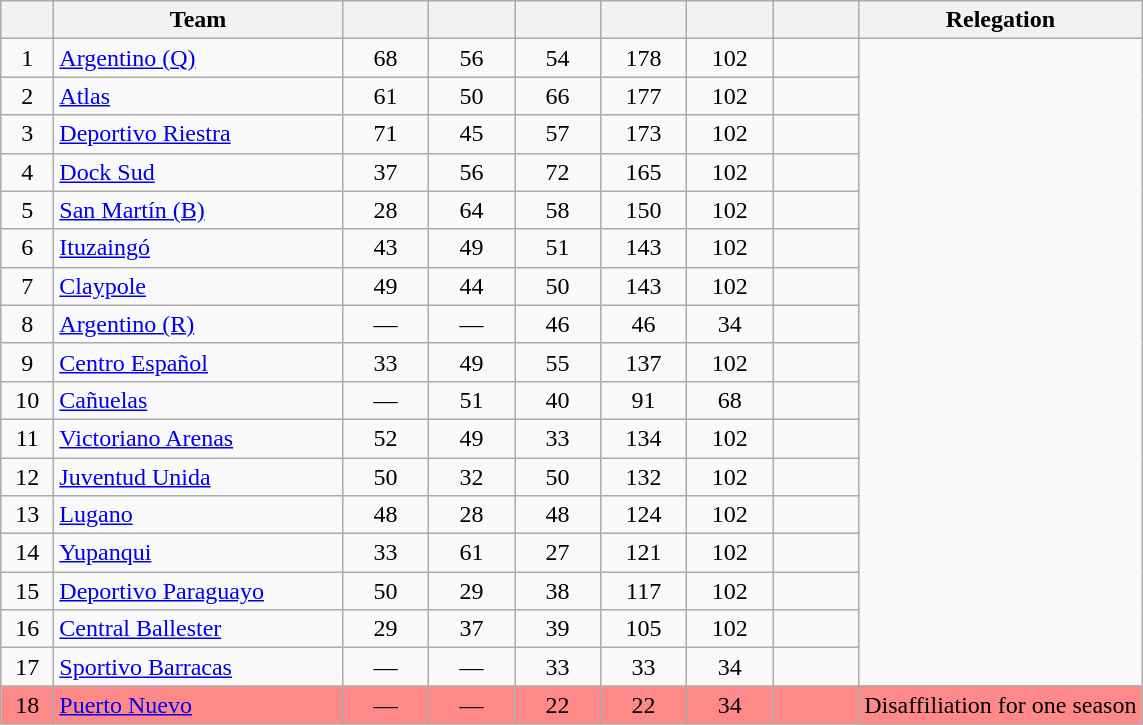<table class="wikitable" style="text-align: center;">
<tr>
<th width=28><br></th>
<th width=185>Team</th>
<th width=50></th>
<th width=50></th>
<th width=50></th>
<th width=50></th>
<th width=50></th>
<th width=50><br></th>
<th>Relegation</th>
</tr>
<tr>
<td>1</td>
<td align="left"><a href='#'>Argentino (Q)</a></td>
<td>68</td>
<td>56</td>
<td>54</td>
<td>178</td>
<td>102</td>
<td><strong></strong></td>
</tr>
<tr>
<td>2</td>
<td align="left"><a href='#'>Atlas</a></td>
<td>61</td>
<td>50</td>
<td>66</td>
<td>177</td>
<td>102</td>
<td><strong></strong></td>
</tr>
<tr>
<td>3</td>
<td align="left"><a href='#'>Deportivo Riestra</a></td>
<td>71</td>
<td>45</td>
<td>57</td>
<td>173</td>
<td>102</td>
<td><strong></strong></td>
</tr>
<tr>
<td>4</td>
<td align="left"><a href='#'>Dock Sud</a></td>
<td>37</td>
<td>56</td>
<td>72</td>
<td>165</td>
<td>102</td>
<td><strong></strong></td>
</tr>
<tr>
<td>5</td>
<td align="left"><a href='#'>San Martín (B)</a></td>
<td>28</td>
<td>64</td>
<td>58</td>
<td>150</td>
<td>102</td>
<td><strong></strong></td>
</tr>
<tr>
<td>6</td>
<td align="left"><a href='#'>Ituzaingó</a></td>
<td>43</td>
<td>49</td>
<td>51</td>
<td>143</td>
<td>102</td>
<td><strong></strong></td>
</tr>
<tr>
<td>7</td>
<td align="left"><a href='#'>Claypole</a></td>
<td>49</td>
<td>44</td>
<td>50</td>
<td>143</td>
<td>102</td>
<td><strong></strong></td>
</tr>
<tr>
<td>8</td>
<td align="left"><a href='#'>Argentino (R)</a></td>
<td>—</td>
<td>—</td>
<td>46</td>
<td>46</td>
<td>34</td>
<td><strong></strong></td>
</tr>
<tr>
<td>9</td>
<td align="left"><a href='#'>Centro Español</a></td>
<td>33</td>
<td>49</td>
<td>55</td>
<td>137</td>
<td>102</td>
<td><strong></strong></td>
</tr>
<tr>
<td>10</td>
<td align="left"><a href='#'>Cañuelas</a></td>
<td>—</td>
<td>51</td>
<td>40</td>
<td>91</td>
<td>68</td>
<td><strong></strong></td>
</tr>
<tr>
<td>11</td>
<td align="left"><a href='#'>Victoriano Arenas</a></td>
<td>52</td>
<td>49</td>
<td>33</td>
<td>134</td>
<td>102</td>
<td><strong></strong></td>
</tr>
<tr>
<td>12</td>
<td align="left"><a href='#'>Juventud Unida</a></td>
<td>50</td>
<td>32</td>
<td>50</td>
<td>132</td>
<td>102</td>
<td><strong></strong></td>
</tr>
<tr>
<td>13</td>
<td align="left"><a href='#'>Lugano</a></td>
<td>48</td>
<td>28</td>
<td>48</td>
<td>124</td>
<td>102</td>
<td><strong></strong></td>
</tr>
<tr>
<td>14</td>
<td align="left"><a href='#'>Yupanqui</a></td>
<td>33</td>
<td>61</td>
<td>27</td>
<td>121</td>
<td>102</td>
<td><strong></strong></td>
</tr>
<tr>
<td>15</td>
<td align="left"><a href='#'>Deportivo Paraguayo</a></td>
<td>50</td>
<td>29</td>
<td>38</td>
<td>117</td>
<td>102</td>
<td><strong></strong></td>
</tr>
<tr>
<td>16</td>
<td align="left"><a href='#'>Central Ballester</a></td>
<td>29</td>
<td>37</td>
<td>39</td>
<td>105</td>
<td>102</td>
<td><strong></strong></td>
</tr>
<tr>
<td>17</td>
<td align="left"><a href='#'>Sportivo Barracas</a></td>
<td>—</td>
<td>—</td>
<td>33</td>
<td>33</td>
<td>34</td>
<td><strong></strong></td>
</tr>
<tr bgcolor=#FF8888>
<td>18</td>
<td align="left"><a href='#'>Puerto Nuevo</a></td>
<td>—</td>
<td>—</td>
<td>22</td>
<td>22</td>
<td>34</td>
<td><strong></strong></td>
<td bgcolor=#FF8888>Disaffiliation for one season</td>
</tr>
</table>
